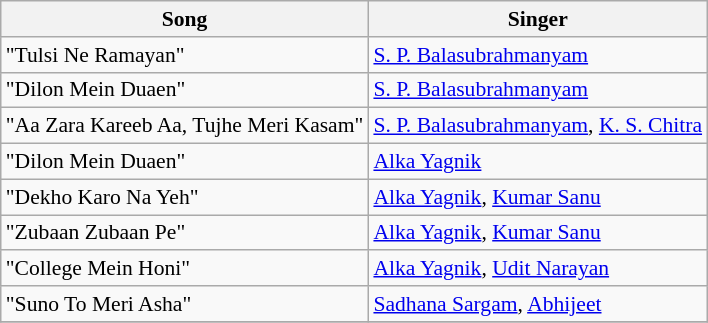<table class="wikitable" style="font-size:90%;">
<tr>
<th>Song</th>
<th>Singer</th>
</tr>
<tr>
<td>"Tulsi Ne Ramayan"</td>
<td><a href='#'>S. P. Balasubrahmanyam</a></td>
</tr>
<tr>
<td>"Dilon Mein Duaen"</td>
<td><a href='#'>S. P. Balasubrahmanyam</a></td>
</tr>
<tr>
<td>"Aa Zara Kareeb Aa, Tujhe Meri Kasam"</td>
<td><a href='#'>S. P. Balasubrahmanyam</a>, <a href='#'>K. S. Chitra</a></td>
</tr>
<tr>
<td>"Dilon Mein Duaen"</td>
<td><a href='#'>Alka Yagnik</a></td>
</tr>
<tr>
<td>"Dekho Karo Na Yeh"</td>
<td><a href='#'>Alka Yagnik</a>, <a href='#'>Kumar Sanu</a></td>
</tr>
<tr>
<td>"Zubaan Zubaan Pe"</td>
<td><a href='#'>Alka Yagnik</a>, <a href='#'>Kumar Sanu</a></td>
</tr>
<tr>
<td>"College Mein Honi"</td>
<td><a href='#'>Alka Yagnik</a>, <a href='#'>Udit Narayan</a></td>
</tr>
<tr>
<td>"Suno To Meri Asha"</td>
<td><a href='#'>Sadhana Sargam</a>, <a href='#'>Abhijeet</a></td>
</tr>
<tr>
</tr>
</table>
